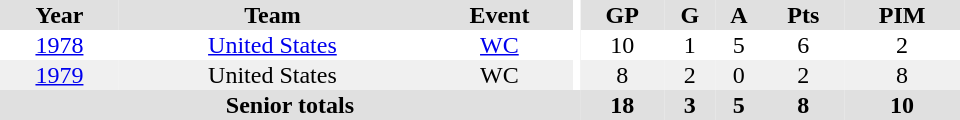<table border="0" cellpadding="1" cellspacing="0" ID="Table3" style="text-align:center; width:40em">
<tr bgcolor="#e0e0e0">
<th>Year</th>
<th>Team</th>
<th>Event</th>
<th rowspan="102" bgcolor="#ffffff"></th>
<th>GP</th>
<th>G</th>
<th>A</th>
<th>Pts</th>
<th>PIM</th>
</tr>
<tr>
<td><a href='#'>1978</a></td>
<td><a href='#'>United States</a></td>
<td><a href='#'>WC</a></td>
<td>10</td>
<td>1</td>
<td>5</td>
<td>6</td>
<td>2</td>
</tr>
<tr bgcolor="#f0f0f0">
<td><a href='#'>1979</a></td>
<td>United States</td>
<td>WC</td>
<td>8</td>
<td>2</td>
<td>0</td>
<td>2</td>
<td>8</td>
</tr>
<tr bgcolor="#e0e0e0">
<th colspan="4">Senior totals</th>
<th>18</th>
<th>3</th>
<th>5</th>
<th>8</th>
<th>10</th>
</tr>
</table>
